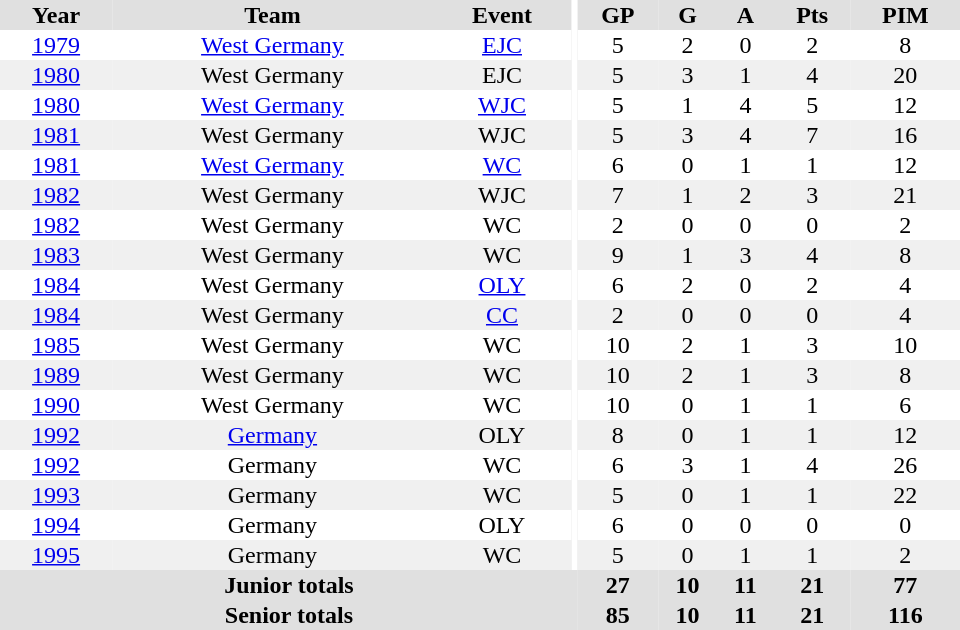<table border="0" cellpadding="1" cellspacing="0" ID="Table3" style="text-align:center; width:40em">
<tr bgcolor="#e0e0e0">
<th>Year</th>
<th>Team</th>
<th>Event</th>
<th rowspan="102" bgcolor="#ffffff"></th>
<th>GP</th>
<th>G</th>
<th>A</th>
<th>Pts</th>
<th>PIM</th>
</tr>
<tr>
<td><a href='#'>1979</a></td>
<td><a href='#'>West Germany</a></td>
<td><a href='#'>EJC</a></td>
<td>5</td>
<td>2</td>
<td>0</td>
<td>2</td>
<td>8</td>
</tr>
<tr bgcolor="#f0f0f0">
<td><a href='#'>1980</a></td>
<td>West Germany</td>
<td>EJC</td>
<td>5</td>
<td>3</td>
<td>1</td>
<td>4</td>
<td>20</td>
</tr>
<tr>
<td><a href='#'>1980</a></td>
<td><a href='#'>West Germany</a></td>
<td><a href='#'>WJC</a></td>
<td>5</td>
<td>1</td>
<td>4</td>
<td>5</td>
<td>12</td>
</tr>
<tr bgcolor="#f0f0f0">
<td><a href='#'>1981</a></td>
<td>West Germany</td>
<td>WJC</td>
<td>5</td>
<td>3</td>
<td>4</td>
<td>7</td>
<td>16</td>
</tr>
<tr>
<td><a href='#'>1981</a></td>
<td><a href='#'>West Germany</a></td>
<td><a href='#'>WC</a></td>
<td>6</td>
<td>0</td>
<td>1</td>
<td>1</td>
<td>12</td>
</tr>
<tr bgcolor="#f0f0f0">
<td><a href='#'>1982</a></td>
<td>West Germany</td>
<td>WJC</td>
<td>7</td>
<td>1</td>
<td>2</td>
<td>3</td>
<td>21</td>
</tr>
<tr>
<td><a href='#'>1982</a></td>
<td>West Germany</td>
<td>WC</td>
<td>2</td>
<td>0</td>
<td>0</td>
<td>0</td>
<td>2</td>
</tr>
<tr bgcolor="#f0f0f0">
<td><a href='#'>1983</a></td>
<td>West Germany</td>
<td>WC</td>
<td>9</td>
<td>1</td>
<td>3</td>
<td>4</td>
<td>8</td>
</tr>
<tr>
<td><a href='#'>1984</a></td>
<td>West Germany</td>
<td><a href='#'>OLY</a></td>
<td>6</td>
<td>2</td>
<td>0</td>
<td>2</td>
<td>4</td>
</tr>
<tr bgcolor="#f0f0f0">
<td><a href='#'>1984</a></td>
<td>West Germany</td>
<td><a href='#'>CC</a></td>
<td>2</td>
<td>0</td>
<td>0</td>
<td>0</td>
<td>4</td>
</tr>
<tr>
<td><a href='#'>1985</a></td>
<td>West Germany</td>
<td>WC</td>
<td>10</td>
<td>2</td>
<td>1</td>
<td>3</td>
<td>10</td>
</tr>
<tr bgcolor="#f0f0f0">
<td><a href='#'>1989</a></td>
<td>West Germany</td>
<td>WC</td>
<td>10</td>
<td>2</td>
<td>1</td>
<td>3</td>
<td>8</td>
</tr>
<tr>
<td><a href='#'>1990</a></td>
<td>West Germany</td>
<td>WC</td>
<td>10</td>
<td>0</td>
<td>1</td>
<td>1</td>
<td>6</td>
</tr>
<tr bgcolor="#f0f0f0">
<td><a href='#'>1992</a></td>
<td><a href='#'>Germany</a></td>
<td>OLY</td>
<td>8</td>
<td>0</td>
<td>1</td>
<td>1</td>
<td>12</td>
</tr>
<tr>
<td><a href='#'>1992</a></td>
<td>Germany</td>
<td>WC</td>
<td>6</td>
<td>3</td>
<td>1</td>
<td>4</td>
<td>26</td>
</tr>
<tr bgcolor="#f0f0f0">
<td><a href='#'>1993</a></td>
<td>Germany</td>
<td>WC</td>
<td>5</td>
<td>0</td>
<td>1</td>
<td>1</td>
<td>22</td>
</tr>
<tr>
<td><a href='#'>1994</a></td>
<td>Germany</td>
<td>OLY</td>
<td>6</td>
<td>0</td>
<td>0</td>
<td>0</td>
<td>0</td>
</tr>
<tr bgcolor="#f0f0f0">
<td><a href='#'>1995</a></td>
<td>Germany</td>
<td>WC</td>
<td>5</td>
<td>0</td>
<td>1</td>
<td>1</td>
<td>2</td>
</tr>
<tr bgcolor="#e0e0e0">
<th colspan="4">Junior totals</th>
<th>27</th>
<th>10</th>
<th>11</th>
<th>21</th>
<th>77</th>
</tr>
<tr bgcolor="#e0e0e0">
<th colspan="4">Senior totals</th>
<th>85</th>
<th>10</th>
<th>11</th>
<th>21</th>
<th>116</th>
</tr>
</table>
